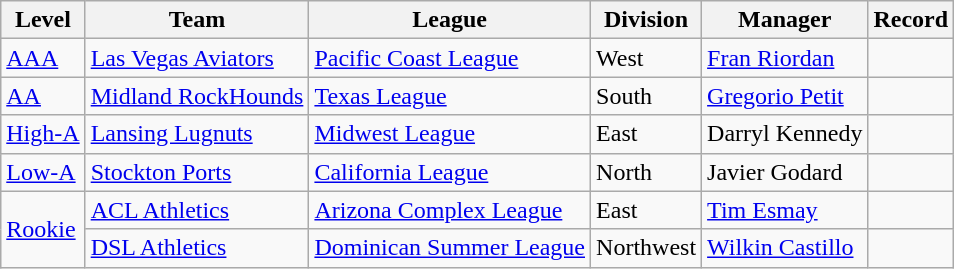<table class="wikitable" style="text-align:left">
<tr>
<th>Level</th>
<th>Team</th>
<th>League</th>
<th>Division</th>
<th>Manager</th>
<th>Record</th>
</tr>
<tr>
<td><a href='#'>AAA</a></td>
<td><a href='#'>Las Vegas Aviators</a></td>
<td><a href='#'>Pacific Coast League</a></td>
<td>West</td>
<td><a href='#'>Fran Riordan</a></td>
<td></td>
</tr>
<tr>
<td><a href='#'>AA</a></td>
<td><a href='#'>Midland RockHounds</a></td>
<td><a href='#'>Texas League</a></td>
<td>South</td>
<td><a href='#'>Gregorio Petit</a></td>
<td></td>
</tr>
<tr>
<td><a href='#'>High-A</a></td>
<td><a href='#'>Lansing Lugnuts</a></td>
<td><a href='#'>Midwest League</a></td>
<td>East</td>
<td>Darryl Kennedy</td>
<td></td>
</tr>
<tr>
<td><a href='#'>Low-A</a></td>
<td><a href='#'>Stockton Ports</a></td>
<td><a href='#'>California League</a></td>
<td>North</td>
<td>Javier Godard</td>
<td></td>
</tr>
<tr>
<td rowspan=2><a href='#'>Rookie</a></td>
<td><a href='#'>ACL Athletics</a></td>
<td><a href='#'>Arizona Complex League</a></td>
<td>East</td>
<td><a href='#'>Tim Esmay</a></td>
<td></td>
</tr>
<tr>
<td><a href='#'>DSL Athletics</a></td>
<td><a href='#'>Dominican Summer League</a></td>
<td>Northwest</td>
<td><a href='#'>Wilkin Castillo</a></td>
<td></td>
</tr>
</table>
